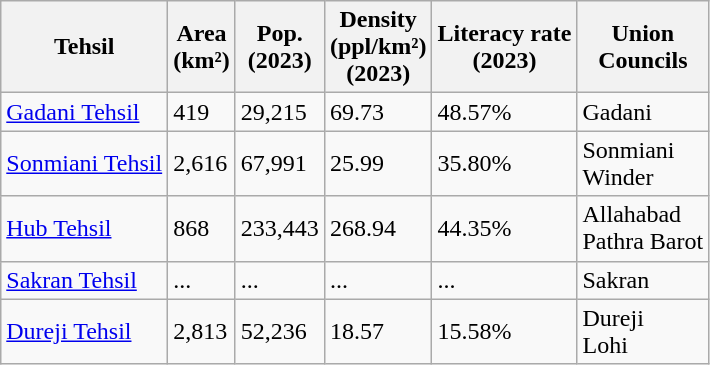<table class="wikitable sortable static-row-numbers static-row-header-hash">
<tr>
<th>Tehsil</th>
<th>Area<br>(km²)</th>
<th>Pop.<br>(2023)</th>
<th>Density<br>(ppl/km²)<br>(2023)</th>
<th>Literacy rate<br>(2023)</th>
<th>Union<br>Councils</th>
</tr>
<tr>
<td><a href='#'>Gadani Tehsil</a></td>
<td>419</td>
<td>29,215</td>
<td>69.73</td>
<td>48.57%</td>
<td>Gadani</td>
</tr>
<tr>
<td><a href='#'>Sonmiani Tehsil</a></td>
<td>2,616</td>
<td>67,991</td>
<td>25.99</td>
<td>35.80%</td>
<td>Sonmiani<br>Winder</td>
</tr>
<tr>
<td><a href='#'>Hub Tehsil</a></td>
<td>868</td>
<td>233,443</td>
<td>268.94</td>
<td>44.35%</td>
<td>Allahabad<br>Pathra
Barot</td>
</tr>
<tr>
<td><a href='#'>Sakran Tehsil</a></td>
<td>...</td>
<td>...</td>
<td>...</td>
<td>...</td>
<td>Sakran</td>
</tr>
<tr>
<td><a href='#'>Dureji Tehsil</a></td>
<td>2,813</td>
<td>52,236</td>
<td>18.57</td>
<td>15.58%</td>
<td>Dureji<br>Lohi</td>
</tr>
</table>
